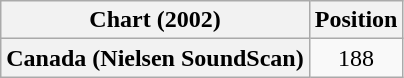<table class="wikitable plainrowheaders" style="text-align:center">
<tr>
<th>Chart (2002)</th>
<th>Position</th>
</tr>
<tr>
<th scope="row">Canada (Nielsen SoundScan)</th>
<td>188</td>
</tr>
</table>
